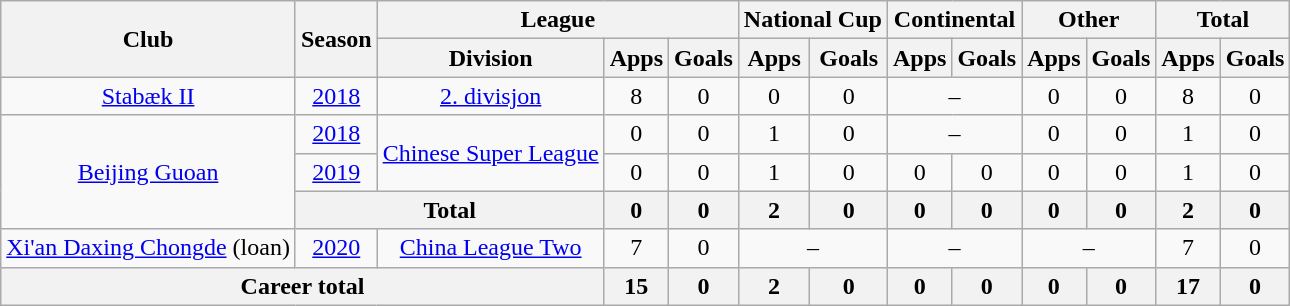<table class="wikitable" style="text-align: center">
<tr>
<th rowspan="2">Club</th>
<th rowspan="2">Season</th>
<th colspan="3">League</th>
<th colspan="2">National Cup</th>
<th colspan="2">Continental</th>
<th colspan="2">Other</th>
<th colspan="2">Total</th>
</tr>
<tr>
<th>Division</th>
<th>Apps</th>
<th>Goals</th>
<th>Apps</th>
<th>Goals</th>
<th>Apps</th>
<th>Goals</th>
<th>Apps</th>
<th>Goals</th>
<th>Apps</th>
<th>Goals</th>
</tr>
<tr>
<td><a href='#'>Stabæk II</a></td>
<td><a href='#'>2018</a></td>
<td><a href='#'>2. divisjon</a></td>
<td>8</td>
<td>0</td>
<td>0</td>
<td>0</td>
<td colspan="2">–</td>
<td>0</td>
<td>0</td>
<td>8</td>
<td>0</td>
</tr>
<tr>
<td rowspan="3"><a href='#'>Beijing Guoan</a></td>
<td><a href='#'>2018</a></td>
<td rowspan="2"><a href='#'>Chinese Super League</a></td>
<td>0</td>
<td>0</td>
<td>1</td>
<td>0</td>
<td colspan="2">–</td>
<td>0</td>
<td>0</td>
<td>1</td>
<td>0</td>
</tr>
<tr>
<td><a href='#'>2019</a></td>
<td>0</td>
<td>0</td>
<td>1</td>
<td>0</td>
<td>0</td>
<td>0</td>
<td>0</td>
<td>0</td>
<td>1</td>
<td>0</td>
</tr>
<tr>
<th colspan=2>Total</th>
<th>0</th>
<th>0</th>
<th>2</th>
<th>0</th>
<th>0</th>
<th>0</th>
<th>0</th>
<th>0</th>
<th>2</th>
<th>0</th>
</tr>
<tr>
<td><a href='#'>Xi'an Daxing Chongde</a> (loan)</td>
<td><a href='#'>2020</a></td>
<td><a href='#'>China League Two</a></td>
<td>7</td>
<td>0</td>
<td colspan="2">–</td>
<td colspan="2">–</td>
<td colspan="2">–</td>
<td>7</td>
<td>0</td>
</tr>
<tr>
<th colspan=3>Career total</th>
<th>15</th>
<th>0</th>
<th>2</th>
<th>0</th>
<th>0</th>
<th>0</th>
<th>0</th>
<th>0</th>
<th>17</th>
<th>0</th>
</tr>
</table>
